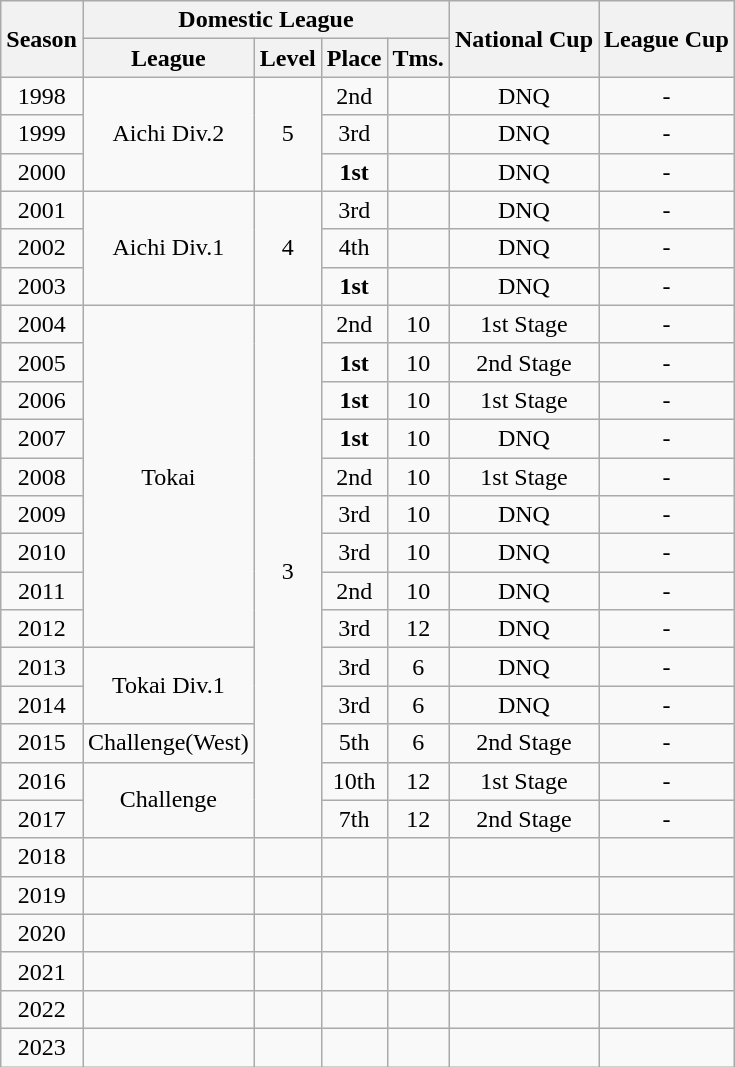<table class="wikitable" style="text-align:center;">
<tr style="background:#f0f6fa;">
<th rowspan="2">Season</th>
<th colspan="4">Domestic League</th>
<th rowspan="2">National Cup</th>
<th rowspan="2">League Cup</th>
</tr>
<tr>
<th>League</th>
<th>Level</th>
<th>Place</th>
<th>Tms.</th>
</tr>
<tr>
<td>1998</td>
<td rowspan="3">Aichi Div.2</td>
<td rowspan="3">5</td>
<td>2nd</td>
<td></td>
<td>DNQ</td>
<td>-</td>
</tr>
<tr>
<td>1999</td>
<td>3rd</td>
<td></td>
<td>DNQ</td>
<td>-</td>
</tr>
<tr>
<td>2000</td>
<td><strong>1st</strong></td>
<td></td>
<td>DNQ</td>
<td>-</td>
</tr>
<tr>
<td>2001</td>
<td rowspan="3">Aichi Div.1</td>
<td rowspan="3">4</td>
<td>3rd</td>
<td></td>
<td>DNQ</td>
<td>-</td>
</tr>
<tr>
<td>2002</td>
<td>4th</td>
<td></td>
<td>DNQ</td>
<td>-</td>
</tr>
<tr>
<td>2003</td>
<td><strong>1st</strong></td>
<td></td>
<td>DNQ</td>
<td>-</td>
</tr>
<tr>
<td>2004</td>
<td rowspan="9">Tokai</td>
<td rowspan="14">3</td>
<td>2nd</td>
<td>10</td>
<td>1st Stage</td>
<td>-</td>
</tr>
<tr>
<td>2005</td>
<td><strong>1st</strong></td>
<td>10</td>
<td>2nd Stage</td>
<td>-</td>
</tr>
<tr>
<td>2006</td>
<td><strong>1st</strong></td>
<td>10</td>
<td>1st Stage</td>
<td>-</td>
</tr>
<tr>
<td>2007</td>
<td><strong>1st</strong></td>
<td>10</td>
<td>DNQ</td>
<td>-</td>
</tr>
<tr>
<td>2008</td>
<td>2nd</td>
<td>10</td>
<td>1st Stage</td>
<td>-</td>
</tr>
<tr>
<td>2009</td>
<td>3rd</td>
<td>10</td>
<td>DNQ</td>
<td>-</td>
</tr>
<tr>
<td>2010</td>
<td>3rd</td>
<td>10</td>
<td>DNQ</td>
<td>-</td>
</tr>
<tr>
<td>2011</td>
<td>2nd</td>
<td>10</td>
<td>DNQ</td>
<td>-</td>
</tr>
<tr>
<td>2012</td>
<td>3rd</td>
<td>12</td>
<td>DNQ</td>
<td>-</td>
</tr>
<tr>
<td>2013</td>
<td rowspan="2">Tokai Div.1</td>
<td>3rd</td>
<td>6</td>
<td>DNQ</td>
<td>-</td>
</tr>
<tr>
<td>2014</td>
<td>3rd</td>
<td>6</td>
<td>DNQ</td>
<td>-</td>
</tr>
<tr>
<td>2015</td>
<td>Challenge(West)</td>
<td>5th</td>
<td>6</td>
<td>2nd Stage</td>
<td>-</td>
</tr>
<tr>
<td>2016</td>
<td rowspan="2">Challenge</td>
<td>10th</td>
<td>12</td>
<td>1st Stage</td>
<td>-</td>
</tr>
<tr>
<td>2017</td>
<td>7th</td>
<td>12</td>
<td>2nd Stage</td>
<td>-</td>
</tr>
<tr>
<td>2018</td>
<td></td>
<td></td>
<td></td>
<td></td>
<td></td>
<td></td>
</tr>
<tr>
<td>2019</td>
<td></td>
<td></td>
<td></td>
<td></td>
<td></td>
<td></td>
</tr>
<tr>
<td>2020</td>
<td></td>
<td></td>
<td></td>
<td></td>
<td></td>
<td></td>
</tr>
<tr>
<td>2021</td>
<td></td>
<td></td>
<td></td>
<td></td>
<td></td>
<td></td>
</tr>
<tr>
<td>2022</td>
<td></td>
<td></td>
<td></td>
<td></td>
<td></td>
<td></td>
</tr>
<tr>
<td>2023</td>
<td></td>
<td></td>
<td></td>
<td></td>
<td></td>
<td></td>
</tr>
</table>
